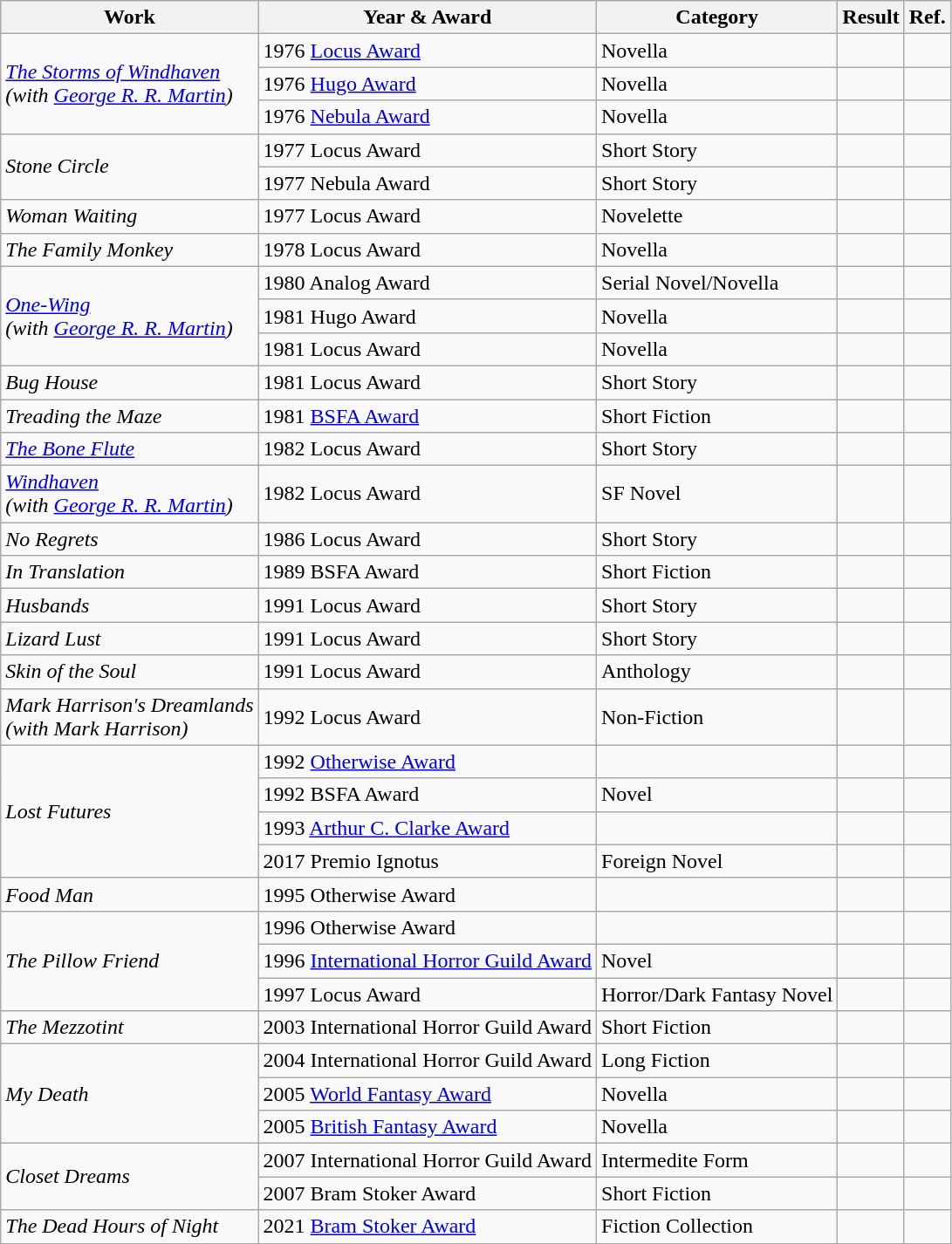<table class="wikitable">
<tr>
<th>Work</th>
<th>Year & Award</th>
<th>Category</th>
<th>Result</th>
<th>Ref.</th>
</tr>
<tr>
<td rowspan="3"><em><a href='#'>The Storms of Windhaven</a></em><br><em>(with <a href='#'>George R. R. Martin</a>)</em></td>
<td>1976 <a href='#'>Locus Award</a></td>
<td>Novella</td>
<td></td>
<td></td>
</tr>
<tr>
<td>1976 <a href='#'>Hugo Award</a></td>
<td>Novella</td>
<td></td>
<td></td>
</tr>
<tr>
<td>1976 <a href='#'>Nebula Award</a></td>
<td>Novella</td>
<td></td>
<td></td>
</tr>
<tr>
<td rowspan="2"><em>Stone Circle</em></td>
<td>1977 Locus Award</td>
<td>Short Story</td>
<td></td>
<td></td>
</tr>
<tr>
<td>1977 Nebula Award</td>
<td>Short Story</td>
<td></td>
<td></td>
</tr>
<tr>
<td rowspan="1"><em>Woman Waiting</em></td>
<td>1977 Locus Award</td>
<td>Novelette</td>
<td></td>
<td></td>
</tr>
<tr>
<td rowspan="1"><em>The Family Monkey</em></td>
<td>1978 Locus Award</td>
<td>Novella</td>
<td></td>
<td></td>
</tr>
<tr>
<td rowspan="3"><em><a href='#'>One-Wing</a></em><br><em>(with <a href='#'>George R. R. Martin</a>)</em></td>
<td>1980 Analog Award</td>
<td>Serial Novel/Novella</td>
<td></td>
<td></td>
</tr>
<tr>
<td>1981 Hugo Award</td>
<td>Novella</td>
<td></td>
<td></td>
</tr>
<tr>
<td>1981 Locus Award</td>
<td>Novella</td>
<td></td>
<td></td>
</tr>
<tr>
<td rowspan="1"><em>Bug House</em></td>
<td>1981 Locus Award</td>
<td>Short Story</td>
<td></td>
<td></td>
</tr>
<tr>
<td rowspan="1"><em>Treading the Maze</em></td>
<td>1981 <a href='#'>BSFA Award</a></td>
<td>Short Fiction</td>
<td></td>
<td></td>
</tr>
<tr>
<td rowspan="1"><em><a href='#'>The Bone Flute</a></em></td>
<td>1982 Locus Award</td>
<td>Short Story</td>
<td></td>
<td></td>
</tr>
<tr>
<td rowspan="1"><em><a href='#'>Windhaven</a></em><br><em>(with <a href='#'>George R. R. Martin</a>)</em></td>
<td>1982 Locus Award</td>
<td>SF Novel</td>
<td></td>
<td></td>
</tr>
<tr>
<td rowspan="1"><em>No Regrets</em></td>
<td>1986 Locus Award</td>
<td>Short Story</td>
<td></td>
<td></td>
</tr>
<tr>
<td rowspan="1"><em>In Translation</em></td>
<td>1989 BSFA Award</td>
<td>Short Fiction</td>
<td></td>
<td></td>
</tr>
<tr>
<td rowspan="1"><em>Husbands</em></td>
<td>1991 Locus Award</td>
<td>Short Story</td>
<td></td>
<td></td>
</tr>
<tr>
<td rowspan="1"><em>Lizard Lust</em></td>
<td>1991 Locus Award</td>
<td>Short Story</td>
<td></td>
<td></td>
</tr>
<tr>
<td rowspan="1"><em>Skin of the Soul</em></td>
<td>1991 Locus Award</td>
<td>Anthology</td>
<td></td>
<td></td>
</tr>
<tr>
<td rowspan="1"><em>Mark Harrison's Dreamlands</em><br><em>(with Mark Harrison)</em></td>
<td>1992 Locus Award</td>
<td>Non-Fiction</td>
<td></td>
<td></td>
</tr>
<tr>
<td rowspan="4"><em>Lost Futures</em></td>
<td>1992 <a href='#'>Otherwise Award</a></td>
<td></td>
<td></td>
<td></td>
</tr>
<tr>
<td>1992 BSFA Award</td>
<td>Novel</td>
<td></td>
<td></td>
</tr>
<tr>
<td>1993 <a href='#'>Arthur C. Clarke Award</a></td>
<td></td>
<td></td>
<td></td>
</tr>
<tr>
<td>2017 Premio Ignotus</td>
<td>Foreign Novel</td>
<td></td>
<td></td>
</tr>
<tr>
<td rowspan="1"><em>Food Man</em></td>
<td>1995 Otherwise Award</td>
<td></td>
<td></td>
<td></td>
</tr>
<tr>
<td rowspan="3"><em>The Pillow Friend</em></td>
<td>1996 Otherwise Award</td>
<td></td>
<td></td>
<td></td>
</tr>
<tr>
<td>1996 <a href='#'>International Horror Guild Award</a></td>
<td>Novel</td>
<td></td>
<td></td>
</tr>
<tr>
<td>1997 Locus Award</td>
<td>Horror/Dark Fantasy Novel</td>
<td></td>
<td></td>
</tr>
<tr>
<td rowspan="1"><em>The Mezzotint</em></td>
<td>2003 International Horror Guild Award</td>
<td>Short Fiction</td>
<td></td>
<td></td>
</tr>
<tr>
<td rowspan="3"><em>My Death</em></td>
<td>2004 International Horror Guild Award</td>
<td>Long Fiction</td>
<td></td>
<td></td>
</tr>
<tr>
<td>2005 <a href='#'>World Fantasy Award</a></td>
<td>Novella</td>
<td></td>
<td></td>
</tr>
<tr>
<td>2005 <a href='#'>British Fantasy Award</a></td>
<td>Novella</td>
<td></td>
<td></td>
</tr>
<tr>
<td rowspan="2"><em>Closet Dreams</em></td>
<td>2007 International Horror Guild Award</td>
<td>Intermedite Form</td>
<td></td>
<td></td>
</tr>
<tr>
<td>2007 Bram Stoker Award</td>
<td>Short Fiction</td>
<td></td>
<td></td>
</tr>
<tr>
<td rowspan="1"><em>The Dead Hours of Night</em></td>
<td>2021 <a href='#'>Bram Stoker Award</a></td>
<td>Fiction Collection</td>
<td></td>
<td></td>
</tr>
<tr>
</tr>
</table>
